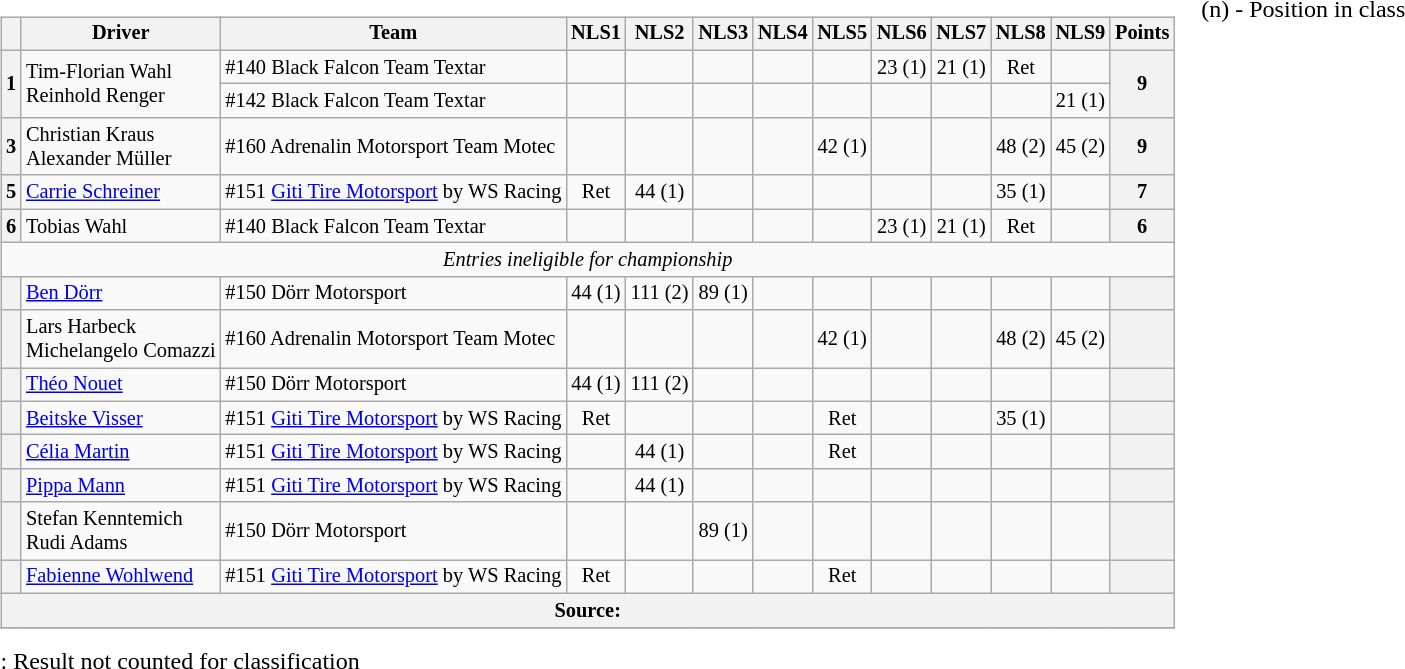<table>
<tr>
<td valign="top"><br><table class="wikitable" style="font-size:85%; text-align:center;">
<tr>
<th></th>
<th>Driver</th>
<th>Team</th>
<th>NLS1</th>
<th>NLS2</th>
<th>NLS3</th>
<th>NLS4</th>
<th>NLS5</th>
<th>NLS6</th>
<th>NLS7</th>
<th>NLS8</th>
<th>NLS9</th>
<th>Points</th>
</tr>
<tr>
<th rowspan=2>1</th>
<td rowspan=2 align=left> Tim-Florian Wahl<br> Reinhold Renger</td>
<td align=left> #140 Black Falcon Team Textar</td>
<td></td>
<td></td>
<td></td>
<td></td>
<td></td>
<td> 23 (1)</td>
<td> 21 (1)</td>
<td> Ret</td>
<td></td>
<th rowspan=2>9</th>
</tr>
<tr>
<td align=left> #142 Black Falcon Team Textar</td>
<td></td>
<td></td>
<td></td>
<td></td>
<td></td>
<td></td>
<td></td>
<td></td>
<td> 21 (1)</td>
</tr>
<tr>
<th>3</th>
<td align=left> Christian Kraus<br> Alexander Müller</td>
<td align=left> #160 Adrenalin Motorsport Team Motec</td>
<td></td>
<td></td>
<td></td>
<td></td>
<td> 42 (1)</td>
<td></td>
<td></td>
<td> 48 (2)</td>
<td> 45 (2)</td>
<th>9</th>
</tr>
<tr>
<th>5</th>
<td align=left> <a href='#'>Carrie Schreiner</a></td>
<td align=left> #151 <a href='#'>Giti Tire Motorsport</a> by WS Racing</td>
<td> Ret</td>
<td> 44 (1)</td>
<td></td>
<td></td>
<td></td>
<td></td>
<td></td>
<td> 35 (1)</td>
<td></td>
<th>7</th>
</tr>
<tr>
<th>6</th>
<td align=left> Tobias Wahl</td>
<td align=left> #140 Black Falcon Team Textar</td>
<td></td>
<td></td>
<td></td>
<td></td>
<td></td>
<td> 23 (1)</td>
<td> 21 (1)</td>
<td> Ret</td>
<td></td>
<th>6</th>
</tr>
<tr>
<td colspan=13><em>Entries ineligible for championship</em></td>
</tr>
<tr>
<th></th>
<td align=left> <a href='#'>Ben Dörr</a></td>
<td align=left> #150 Dörr Motorsport</td>
<td> 44 (1)</td>
<td> 111 (2)</td>
<td> 89 (1)</td>
<td></td>
<td></td>
<td></td>
<td></td>
<td></td>
<td></td>
<th></th>
</tr>
<tr>
<th></th>
<td align=left> Lars Harbeck<br> Michelangelo Comazzi</td>
<td align=left> #160 Adrenalin Motorsport Team Motec</td>
<td></td>
<td></td>
<td></td>
<td></td>
<td> 42 (1)</td>
<td></td>
<td></td>
<td> 48 (2)</td>
<td> 45 (2)</td>
<th></th>
</tr>
<tr>
<th></th>
<td align=left> <a href='#'>Théo Nouet</a></td>
<td align=left> #150 Dörr Motorsport</td>
<td> 44 (1)</td>
<td> 111 (2)</td>
<td></td>
<td></td>
<td></td>
<td></td>
<td></td>
<td></td>
<td></td>
<th></th>
</tr>
<tr>
<th></th>
<td align=left> <a href='#'>Beitske Visser</a></td>
<td align=left> #151 <a href='#'>Giti Tire Motorsport</a> by WS Racing</td>
<td> Ret</td>
<td></td>
<td></td>
<td></td>
<td> Ret</td>
<td></td>
<td></td>
<td> 35 (1)</td>
<td></td>
<th></th>
</tr>
<tr>
<th></th>
<td align=left> <a href='#'>Célia Martin</a></td>
<td align=left> #151 <a href='#'>Giti Tire Motorsport</a> by WS Racing</td>
<td></td>
<td> 44 (1)</td>
<td></td>
<td></td>
<td> Ret</td>
<td></td>
<td></td>
<td></td>
<td></td>
<th></th>
</tr>
<tr>
<th></th>
<td align=left> <a href='#'>Pippa Mann</a></td>
<td align=left> #151 <a href='#'>Giti Tire Motorsport</a> by WS Racing</td>
<td></td>
<td> 44 (1)</td>
<td></td>
<td></td>
<td></td>
<td></td>
<td></td>
<td></td>
<td></td>
<th></th>
</tr>
<tr>
<th></th>
<td align=left> Stefan Kenntemich<br> Rudi Adams</td>
<td align=left> #150 Dörr Motorsport</td>
<td></td>
<td></td>
<td> 89 (1)</td>
<td></td>
<td></td>
<td></td>
<td></td>
<td></td>
<td></td>
<th></th>
</tr>
<tr>
<th></th>
<td align=left> <a href='#'>Fabienne Wohlwend</a></td>
<td align=left> #151 <a href='#'>Giti Tire Motorsport</a> by WS Racing</td>
<td> Ret</td>
<td></td>
<td></td>
<td></td>
<td> Ret</td>
<td></td>
<td></td>
<td></td>
<td></td>
<th></th>
</tr>
<tr>
<th colspan="13">Source: </th>
</tr>
<tr>
</tr>
</table>
<span>: Result not counted for classification</span></td>
<td valign="top"><br>
<span>(n) - Position in class</span></td>
</tr>
</table>
